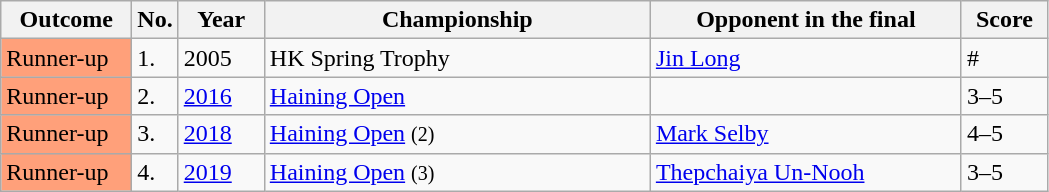<table class="sortable wikitable">
<tr>
<th width="80">Outcome</th>
<th width="20">No.</th>
<th width="50">Year</th>
<th width="250">Championship</th>
<th width="200">Opponent in the final</th>
<th width="50">Score</th>
</tr>
<tr>
<td style="background:#ffa07a;">Runner-up</td>
<td>1.</td>
<td>2005</td>
<td>HK Spring Trophy</td>
<td> <a href='#'>Jin Long</a></td>
<td>#</td>
</tr>
<tr>
<td style="background:#ffa07a;">Runner-up</td>
<td>2.</td>
<td><a href='#'>2016</a></td>
<td><a href='#'>Haining Open</a></td>
<td> </td>
<td>3–5</td>
</tr>
<tr>
<td style="background:#ffa07a;">Runner-up</td>
<td>3.</td>
<td><a href='#'>2018</a></td>
<td><a href='#'>Haining Open</a> <small>(2)</small></td>
<td> <a href='#'>Mark Selby</a></td>
<td>4–5</td>
</tr>
<tr>
<td style="background:#ffa07a;">Runner-up</td>
<td>4.</td>
<td><a href='#'>2019</a></td>
<td><a href='#'>Haining Open</a> <small>(3)</small></td>
<td> <a href='#'>Thepchaiya Un-Nooh</a></td>
<td>3–5</td>
</tr>
</table>
